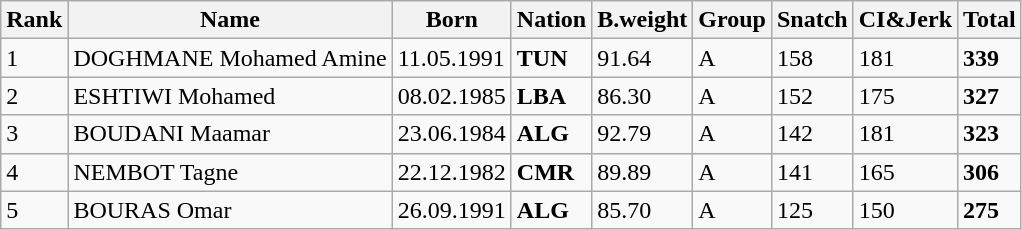<table class="wikitable">
<tr>
<th>Rank</th>
<th>Name</th>
<th>Born</th>
<th>Nation</th>
<th>B.weight</th>
<th>Group</th>
<th>Snatch</th>
<th>CI&Jerk</th>
<th>Total</th>
</tr>
<tr>
<td>1</td>
<td>DOGHMANE Mohamed Amine</td>
<td>11.05.1991</td>
<td><strong>TUN</strong></td>
<td>91.64</td>
<td>A</td>
<td>158</td>
<td>181</td>
<td><strong>339</strong></td>
</tr>
<tr>
<td>2</td>
<td>ESHTIWI Mohamed</td>
<td>08.02.1985</td>
<td><strong>LBA</strong></td>
<td>86.30</td>
<td>A</td>
<td>152</td>
<td>175</td>
<td><strong>327</strong></td>
</tr>
<tr>
<td>3</td>
<td>BOUDANI Maamar</td>
<td>23.06.1984</td>
<td><strong>ALG</strong></td>
<td>92.79</td>
<td>A</td>
<td>142</td>
<td>181</td>
<td><strong>323</strong></td>
</tr>
<tr>
<td>4</td>
<td>NEMBOT Tagne</td>
<td>22.12.1982</td>
<td><strong>CMR</strong></td>
<td>89.89</td>
<td>A</td>
<td>141</td>
<td>165</td>
<td><strong>306</strong></td>
</tr>
<tr>
<td>5</td>
<td>BOURAS Omar</td>
<td>26.09.1991</td>
<td><strong>ALG</strong></td>
<td>85.70</td>
<td>A</td>
<td>125</td>
<td>150</td>
<td><strong>275</strong></td>
</tr>
</table>
